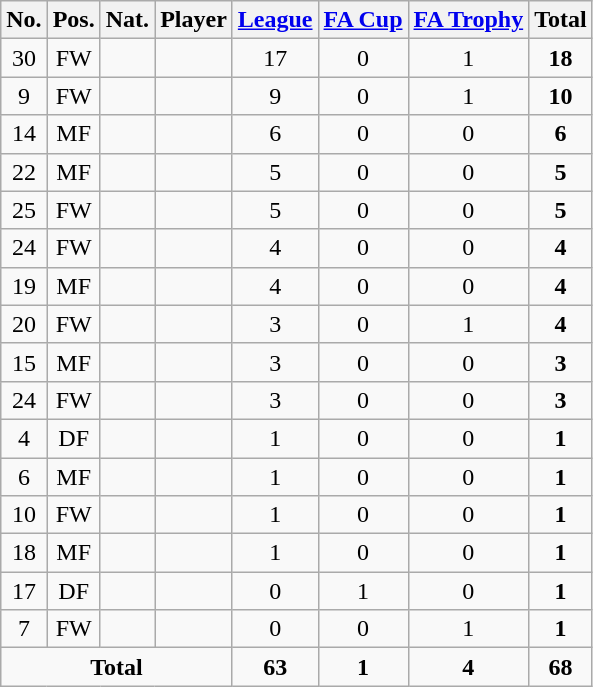<table class="wikitable sortable" style="text-align:center">
<tr>
<th>No.</th>
<th>Pos.</th>
<th>Nat.</th>
<th>Player</th>
<th><a href='#'>League</a></th>
<th><a href='#'>FA Cup</a></th>
<th><a href='#'>FA Trophy</a></th>
<th>Total</th>
</tr>
<tr>
<td>30</td>
<td>FW</td>
<td></td>
<td align=left></td>
<td>17</td>
<td>0</td>
<td>1</td>
<td><strong>18</strong></td>
</tr>
<tr>
<td>9</td>
<td>FW</td>
<td></td>
<td align=left></td>
<td>9</td>
<td>0</td>
<td>1</td>
<td><strong>10</strong></td>
</tr>
<tr>
<td>14</td>
<td>MF</td>
<td></td>
<td align=left></td>
<td>6</td>
<td>0</td>
<td>0</td>
<td><strong>6</strong></td>
</tr>
<tr>
<td>22</td>
<td>MF</td>
<td></td>
<td align=left></td>
<td>5</td>
<td>0</td>
<td>0</td>
<td><strong>5</strong></td>
</tr>
<tr>
<td>25</td>
<td>FW</td>
<td></td>
<td align=left></td>
<td>5</td>
<td>0</td>
<td>0</td>
<td><strong>5</strong></td>
</tr>
<tr>
<td>24</td>
<td>FW</td>
<td></td>
<td align=left></td>
<td>4</td>
<td>0</td>
<td>0</td>
<td><strong>4</strong></td>
</tr>
<tr>
<td>19</td>
<td>MF</td>
<td></td>
<td align=left></td>
<td>4</td>
<td>0</td>
<td>0</td>
<td><strong>4</strong></td>
</tr>
<tr>
<td>20</td>
<td>FW</td>
<td></td>
<td align=left></td>
<td>3</td>
<td>0</td>
<td>1</td>
<td><strong>4</strong></td>
</tr>
<tr>
<td>15</td>
<td>MF</td>
<td></td>
<td align=left></td>
<td>3</td>
<td>0</td>
<td>0</td>
<td><strong>3</strong></td>
</tr>
<tr>
<td>24</td>
<td>FW</td>
<td></td>
<td align=left></td>
<td>3</td>
<td>0</td>
<td>0</td>
<td><strong>3</strong></td>
</tr>
<tr>
<td>4</td>
<td>DF</td>
<td></td>
<td align=left></td>
<td>1</td>
<td>0</td>
<td>0</td>
<td><strong>1</strong></td>
</tr>
<tr>
<td>6</td>
<td>MF</td>
<td></td>
<td align=left></td>
<td>1</td>
<td>0</td>
<td>0</td>
<td><strong>1</strong></td>
</tr>
<tr>
<td>10</td>
<td>FW</td>
<td></td>
<td align=left></td>
<td>1</td>
<td>0</td>
<td>0</td>
<td><strong>1</strong></td>
</tr>
<tr>
<td>18</td>
<td>MF</td>
<td></td>
<td align=left></td>
<td>1</td>
<td>0</td>
<td>0</td>
<td><strong>1</strong></td>
</tr>
<tr>
<td>17</td>
<td>DF</td>
<td></td>
<td align=left></td>
<td>0</td>
<td>1</td>
<td>0</td>
<td><strong>1</strong></td>
</tr>
<tr>
<td>7</td>
<td>FW</td>
<td></td>
<td align=left></td>
<td>0</td>
<td>0</td>
<td>1</td>
<td><strong>1</strong></td>
</tr>
<tr class="sortbottom">
<td colspan=4><strong>Total</strong></td>
<td colspan=1><strong>63</strong></td>
<td colspan=1><strong>1</strong></td>
<td colspan=1><strong>4</strong></td>
<td colspan=1><strong>68</strong></td>
</tr>
</table>
